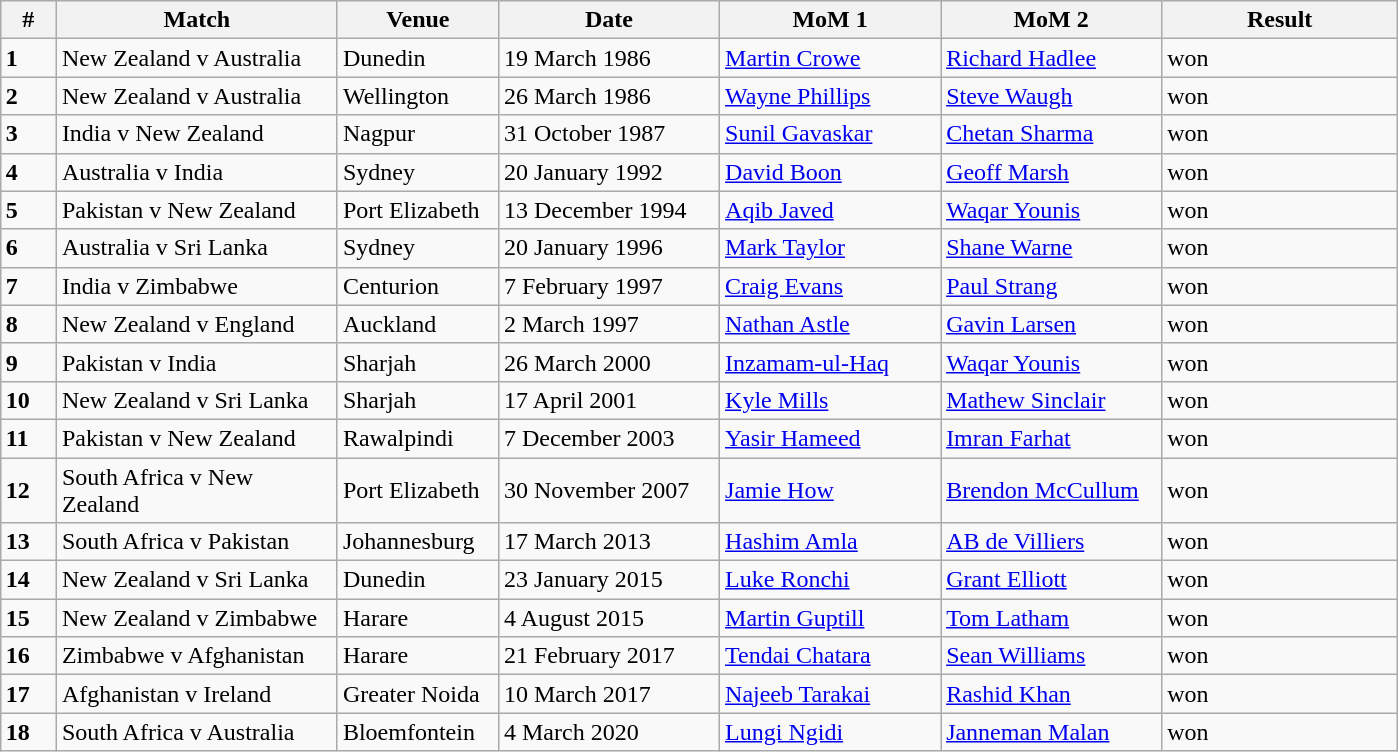<table class="wikitable sortable"  style="font-size:100%; margin:auto;"  width:"100%">
<tr>
<th style="width:30px;">#</th>
<th style="width:180px;">Match</th>
<th style="width:100px;">Venue</th>
<th style="width:140px;">Date</th>
<th style="width:140px;">MoM 1</th>
<th style="width:140px;">MoM 2</th>
<th style="width:150px;">Result</th>
</tr>
<tr>
<td><strong>1</strong></td>
<td>New Zealand v Australia</td>
<td>Dunedin</td>
<td>19 March 1986</td>
<td> <a href='#'>Martin Crowe</a></td>
<td> <a href='#'>Richard Hadlee</a></td>
<td> won</td>
</tr>
<tr>
<td><strong>2</strong></td>
<td>New Zealand v Australia</td>
<td>Wellington</td>
<td>26 March 1986</td>
<td> <a href='#'>Wayne Phillips</a></td>
<td> <a href='#'>Steve Waugh</a></td>
<td> won</td>
</tr>
<tr>
<td><strong>3</strong></td>
<td>India v New Zealand</td>
<td>Nagpur</td>
<td>31 October 1987</td>
<td> <a href='#'>Sunil Gavaskar</a></td>
<td> <a href='#'>Chetan Sharma</a></td>
<td> won</td>
</tr>
<tr>
<td><strong>4</strong></td>
<td>Australia v India</td>
<td>Sydney</td>
<td>20 January 1992</td>
<td> <a href='#'>David Boon</a></td>
<td> <a href='#'>Geoff Marsh</a></td>
<td> won</td>
</tr>
<tr>
<td><strong>5</strong></td>
<td>Pakistan v New Zealand</td>
<td>Port Elizabeth</td>
<td>13 December 1994</td>
<td> <a href='#'>Aqib Javed</a></td>
<td> <a href='#'>Waqar Younis</a></td>
<td> won</td>
</tr>
<tr>
<td><strong>6</strong></td>
<td>Australia v Sri Lanka</td>
<td>Sydney</td>
<td>20 January 1996</td>
<td> <a href='#'>Mark Taylor</a></td>
<td> <a href='#'>Shane Warne</a></td>
<td> won</td>
</tr>
<tr>
<td><strong>7</strong></td>
<td>India v Zimbabwe</td>
<td>Centurion</td>
<td>7 February 1997</td>
<td> <a href='#'>Craig Evans</a></td>
<td> <a href='#'>Paul Strang</a></td>
<td> won</td>
</tr>
<tr>
<td><strong>8</strong></td>
<td>New Zealand v England</td>
<td>Auckland</td>
<td>2 March 1997</td>
<td> <a href='#'>Nathan Astle</a></td>
<td> <a href='#'>Gavin Larsen</a></td>
<td> won</td>
</tr>
<tr>
<td><strong>9</strong></td>
<td>Pakistan v India</td>
<td>Sharjah</td>
<td>26 March 2000</td>
<td> <a href='#'>Inzamam-ul-Haq</a></td>
<td> <a href='#'>Waqar Younis</a></td>
<td> won</td>
</tr>
<tr>
<td><strong>10</strong></td>
<td>New Zealand v Sri Lanka</td>
<td>Sharjah</td>
<td>17 April 2001</td>
<td> <a href='#'>Kyle Mills</a></td>
<td> <a href='#'>Mathew Sinclair</a></td>
<td> won</td>
</tr>
<tr>
<td><strong>11</strong></td>
<td>Pakistan v New Zealand</td>
<td>Rawalpindi</td>
<td>7 December 2003</td>
<td> <a href='#'>Yasir Hameed</a></td>
<td> <a href='#'>Imran Farhat</a></td>
<td> won</td>
</tr>
<tr>
<td><strong>12</strong></td>
<td>South Africa v New Zealand</td>
<td>Port Elizabeth</td>
<td>30 November 2007</td>
<td> <a href='#'>Jamie How</a></td>
<td> <a href='#'>Brendon McCullum</a></td>
<td> won</td>
</tr>
<tr>
<td><strong>13</strong></td>
<td>South Africa v Pakistan</td>
<td>Johannesburg</td>
<td>17 March 2013</td>
<td> <a href='#'>Hashim Amla</a></td>
<td> <a href='#'>AB de Villiers</a></td>
<td> won</td>
</tr>
<tr>
<td><strong>14</strong></td>
<td>New Zealand v Sri Lanka</td>
<td>Dunedin</td>
<td>23 January 2015</td>
<td> <a href='#'>Luke Ronchi</a></td>
<td> <a href='#'>Grant Elliott</a></td>
<td> won</td>
</tr>
<tr>
<td><strong>15</strong></td>
<td>New Zealand v Zimbabwe</td>
<td>Harare</td>
<td>4 August 2015</td>
<td> <a href='#'>Martin Guptill</a></td>
<td> <a href='#'>Tom Latham</a></td>
<td> won</td>
</tr>
<tr>
<td><strong>16</strong></td>
<td>Zimbabwe v Afghanistan</td>
<td>Harare</td>
<td>21 February 2017</td>
<td> <a href='#'>Tendai Chatara</a></td>
<td> <a href='#'>Sean Williams</a></td>
<td> won</td>
</tr>
<tr>
<td><strong>17</strong></td>
<td>Afghanistan v Ireland</td>
<td>Greater Noida</td>
<td>10 March 2017</td>
<td> <a href='#'>Najeeb Tarakai</a></td>
<td> <a href='#'>Rashid Khan</a></td>
<td> won</td>
</tr>
<tr>
<td><strong>18</strong></td>
<td>South Africa v Australia</td>
<td>Bloemfontein</td>
<td>4 March 2020</td>
<td> <a href='#'>Lungi Ngidi</a></td>
<td> <a href='#'>Janneman Malan</a></td>
<td> won</td>
</tr>
</table>
